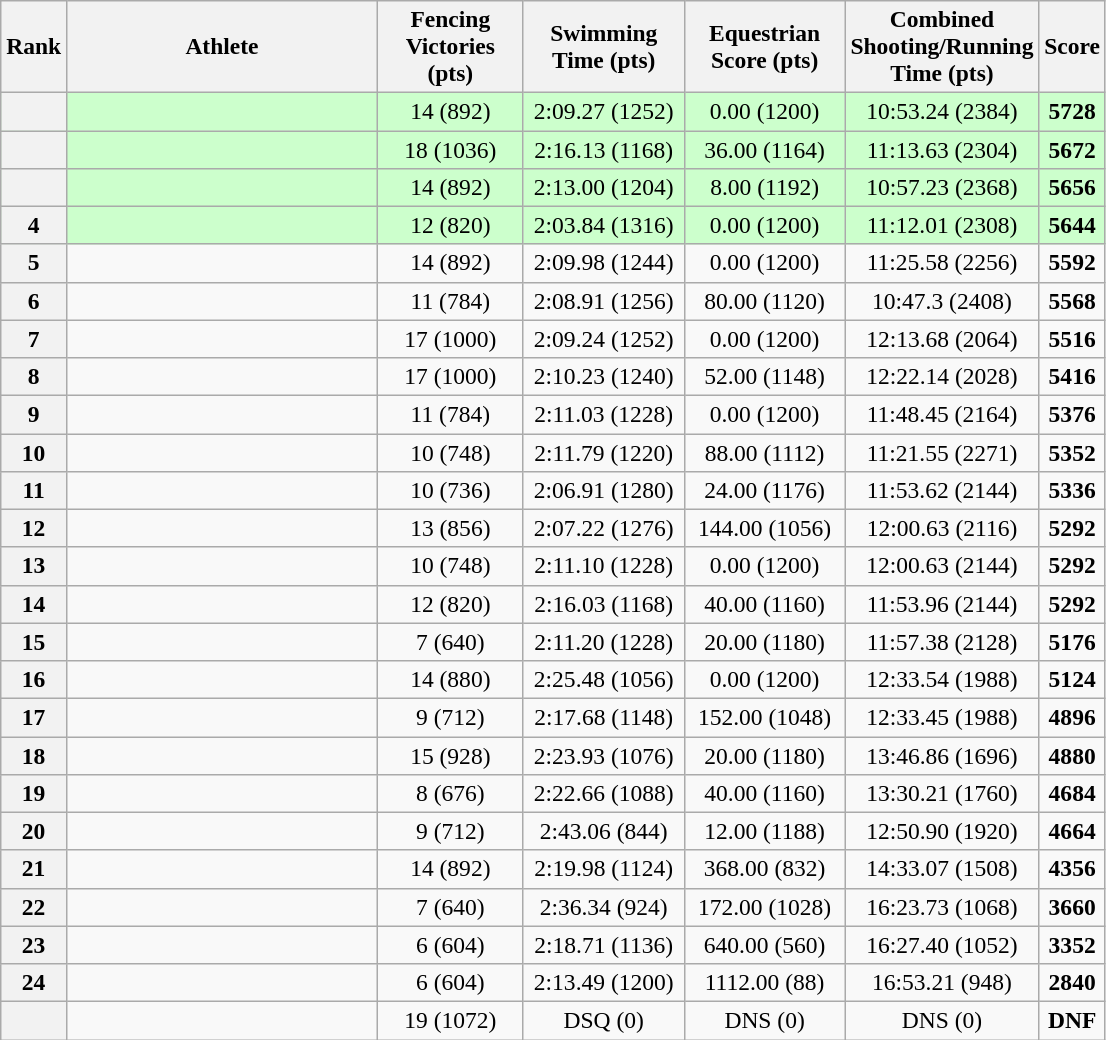<table class="wikitable sortable" style="text-align:center; font-size:98%;">
<tr>
<th width=30>Rank</th>
<th width=200>Athlete</th>
<th width=90>Fencing <br>Victories (pts)</th>
<th width=100>Swimming <br>Time (pts)</th>
<th width=100>Equestrian <br>Score (pts)</th>
<th width=100>Combined Shooting/Running <br>Time (pts)</th>
<th>Score</th>
</tr>
<tr bgcolor="#ccffcc">
<th></th>
<td align=left></td>
<td>14 (892)</td>
<td>2:09.27 (1252)</td>
<td>0.00 (1200)</td>
<td>10:53.24 (2384)</td>
<td><strong>5728</strong></td>
</tr>
<tr bgcolor="#ccffcc">
<th></th>
<td align=left></td>
<td>18 (1036)</td>
<td>2:16.13 (1168)</td>
<td>36.00 (1164)</td>
<td>11:13.63 (2304)</td>
<td><strong>5672</strong></td>
</tr>
<tr bgcolor="#ccffcc">
<th></th>
<td align=left></td>
<td>14 (892)</td>
<td>2:13.00 (1204)</td>
<td>8.00 (1192)</td>
<td>10:57.23 (2368)</td>
<td><strong>5656</strong></td>
</tr>
<tr bgcolor="#ccffcc">
<th>4</th>
<td align=left></td>
<td>12 (820)</td>
<td>2:03.84 (1316)</td>
<td>0.00 (1200)</td>
<td>11:12.01	(2308)</td>
<td><strong>5644</strong></td>
</tr>
<tr>
<th>5</th>
<td align=left></td>
<td>14 (892)</td>
<td>2:09.98 (1244)</td>
<td>0.00 (1200)</td>
<td>11:25.58 (2256)</td>
<td><strong>5592</strong></td>
</tr>
<tr>
<th>6</th>
<td align=left></td>
<td>11 (784)</td>
<td>2:08.91 (1256)</td>
<td>80.00 (1120)</td>
<td>10:47.3 (2408)</td>
<td><strong>5568</strong></td>
</tr>
<tr>
<th>7</th>
<td align=left></td>
<td>17 (1000)</td>
<td>2:09.24 (1252)</td>
<td>0.00 (1200)</td>
<td>12:13.68	(2064)</td>
<td><strong>5516</strong></td>
</tr>
<tr>
<th>8</th>
<td align=left></td>
<td>17 (1000)</td>
<td>2:10.23 (1240)</td>
<td>52.00 (1148)</td>
<td>12:22.14	(2028)</td>
<td><strong>5416</strong></td>
</tr>
<tr>
<th>9</th>
<td align=left></td>
<td>11 (784)</td>
<td>2:11.03 (1228)</td>
<td>0.00 (1200)</td>
<td>11:48.45 (2164)</td>
<td><strong>5376</strong></td>
</tr>
<tr>
<th>10</th>
<td align=left></td>
<td>10 (748)</td>
<td>2:11.79 (1220)</td>
<td>88.00 (1112)</td>
<td>11:21.55 (2271)</td>
<td><strong>5352</strong></td>
</tr>
<tr>
<th>11</th>
<td align=left></td>
<td>10 (736)</td>
<td>2:06.91 (1280)</td>
<td>24.00 (1176)</td>
<td>11:53.62 (2144)</td>
<td><strong>5336</strong></td>
</tr>
<tr>
<th>12</th>
<td align=left></td>
<td>13 (856)</td>
<td>2:07.22 (1276)</td>
<td>144.00 (1056)</td>
<td>12:00.63 (2116)</td>
<td><strong>5292</strong></td>
</tr>
<tr>
<th>13</th>
<td align=left></td>
<td>10 (748)</td>
<td>2:11.10 (1228)</td>
<td>0.00 (1200)</td>
<td>12:00.63 (2144)</td>
<td><strong>5292</strong></td>
</tr>
<tr>
<th>14</th>
<td align=left></td>
<td>12 (820)</td>
<td>2:16.03 (1168)</td>
<td>40.00 (1160)</td>
<td>11:53.96 (2144)</td>
<td><strong>5292</strong></td>
</tr>
<tr>
<th>15</th>
<td align=left></td>
<td>7 (640)</td>
<td>2:11.20 (1228)</td>
<td>20.00 (1180)</td>
<td>11:57.38 (2128)</td>
<td><strong>5176</strong></td>
</tr>
<tr>
<th>16</th>
<td align=left></td>
<td>14 (880)</td>
<td>2:25.48 (1056)</td>
<td>0.00 (1200)</td>
<td>12:33.54 (1988)</td>
<td><strong>5124</strong></td>
</tr>
<tr>
<th>17</th>
<td align=left></td>
<td>9 (712)</td>
<td>2:17.68 (1148)</td>
<td>152.00 (1048)</td>
<td>12:33.45 (1988)</td>
<td><strong>4896</strong></td>
</tr>
<tr>
<th>18</th>
<td align=left></td>
<td>15 (928)</td>
<td>2:23.93 (1076)</td>
<td>20.00 (1180)</td>
<td>13:46.86 (1696)</td>
<td><strong>4880</strong></td>
</tr>
<tr>
<th>19</th>
<td align=left></td>
<td>8 (676)</td>
<td>2:22.66 (1088)</td>
<td>40.00 (1160)</td>
<td>13:30.21	(1760)</td>
<td><strong>4684</strong></td>
</tr>
<tr>
<th>20</th>
<td align=left></td>
<td>9 (712)</td>
<td>2:43.06 (844)</td>
<td>12.00 (1188)</td>
<td>12:50.90 (1920)</td>
<td><strong>4664</strong></td>
</tr>
<tr>
<th>21</th>
<td align=left></td>
<td>14 (892)</td>
<td>2:19.98 (1124)</td>
<td>368.00 (832)</td>
<td>14:33.07 (1508)</td>
<td><strong>4356</strong></td>
</tr>
<tr>
<th>22</th>
<td align=left></td>
<td>7 (640)</td>
<td>2:36.34 (924)</td>
<td>172.00 (1028)</td>
<td>16:23.73	(1068)</td>
<td><strong>3660</strong></td>
</tr>
<tr>
<th>23</th>
<td align=left></td>
<td>6 (604)</td>
<td>2:18.71 (1136)</td>
<td>640.00 (560)</td>
<td>16:27.40 (1052)</td>
<td><strong>3352</strong></td>
</tr>
<tr>
<th>24</th>
<td align=left></td>
<td>6 (604)</td>
<td>2:13.49 (1200)</td>
<td>1112.00 (88)</td>
<td>16:53.21 (948)</td>
<td><strong>2840</strong></td>
</tr>
<tr>
<th></th>
<td align=left></td>
<td>19 (1072)</td>
<td>DSQ (0)</td>
<td>DNS (0)</td>
<td>DNS (0)</td>
<td><strong>DNF</strong></td>
</tr>
</table>
